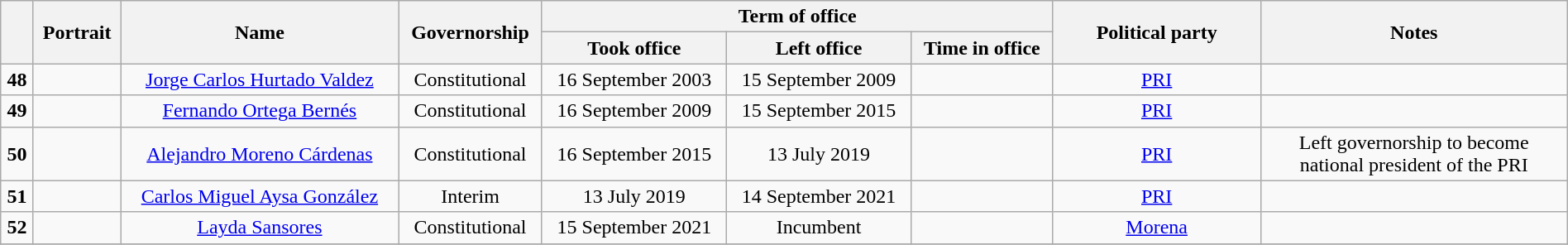<table class="wikitable" style="text-align:center; width:100%">
<tr>
<th rowspan="2"></th>
<th rowspan="2">Portrait</th>
<th rowspan="2">Name</th>
<th rowspan="2">Governorship</th>
<th colspan="3" align="center">Term of office</th>
<th scope="col" rowspan="2" style="width:10em">Political party</th>
<th scope="col" rowspan="2" style="width:15em">Notes</th>
</tr>
<tr>
<th align="center">Took office</th>
<th>Left office</th>
<th>Time in office</th>
</tr>
<tr>
<td><strong>48</strong></td>
<td></td>
<td><a href='#'>Jorge Carlos Hurtado Valdez</a></td>
<td>Constitutional</td>
<td>16 September 2003</td>
<td>15 September 2009</td>
<td></td>
<td><a href='#'>PRI</a></td>
<td></td>
</tr>
<tr>
<td><strong>49</strong></td>
<td></td>
<td><a href='#'>Fernando Ortega Bernés</a></td>
<td>Constitutional</td>
<td>16 September 2009</td>
<td>15 September 2015</td>
<td></td>
<td><a href='#'>PRI</a></td>
<td></td>
</tr>
<tr>
<td><strong>50</strong></td>
<td></td>
<td><a href='#'>Alejandro Moreno Cárdenas</a></td>
<td>Constitutional</td>
<td>16 September 2015</td>
<td>13 July 2019</td>
<td></td>
<td><a href='#'>PRI</a></td>
<td>Left governorship to become national president of the PRI</td>
</tr>
<tr>
<td><strong>51</strong></td>
<td></td>
<td><a href='#'>Carlos Miguel Aysa González</a></td>
<td>Interim</td>
<td>13 July 2019</td>
<td>14 September 2021</td>
<td></td>
<td><a href='#'>PRI</a></td>
</tr>
<tr>
<td><strong>52</strong></td>
<td></td>
<td><a href='#'>Layda Sansores</a></td>
<td>Constitutional</td>
<td>15 September 2021</td>
<td>Incumbent</td>
<td></td>
<td><a href='#'>Morena</a></td>
<td></td>
</tr>
<tr>
</tr>
</table>
